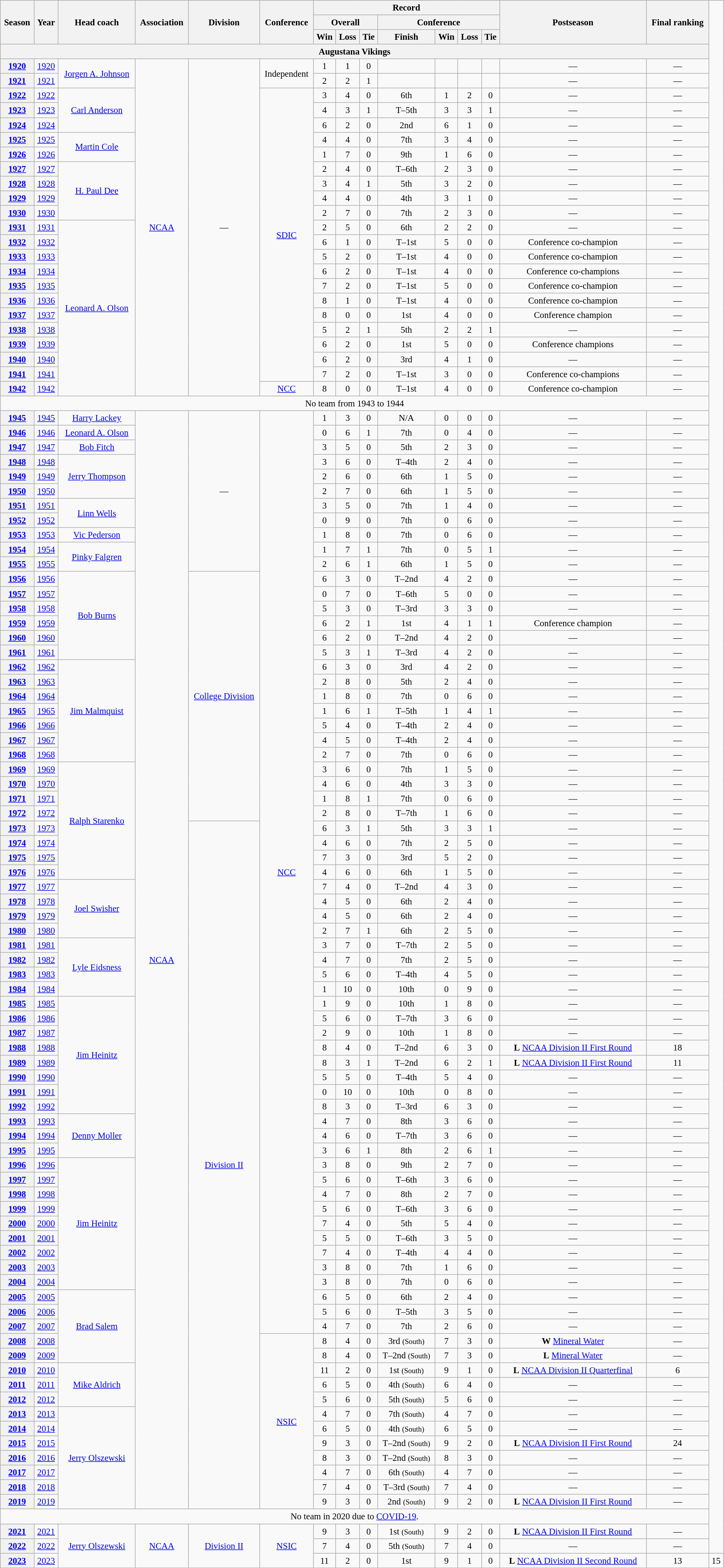<table class="wikitable" style="font-size: 95%; width:98%;text-align:center;">
<tr>
<th rowspan="3">Season</th>
<th rowspan="3">Year</th>
<th rowspan="3">Head coach</th>
<th rowspan="3">Association</th>
<th rowspan="3">Division</th>
<th rowspan="3">Conference</th>
<th colspan="7">Record</th>
<th rowspan="3">Postseason</th>
<th rowspan="3">Final ranking</th>
</tr>
<tr>
<th colspan="3">Overall</th>
<th colspan="4">Conference</th>
</tr>
<tr>
<th>Win</th>
<th>Loss</th>
<th>Tie</th>
<th>Finish</th>
<th>Win</th>
<th>Loss</th>
<th>Tie</th>
</tr>
<tr>
<th colspan=15 style=>Augustana Vikings</th>
</tr>
<tr>
<th><a href='#'>1920</a></th>
<td><a href='#'>1920</a></td>
<td rowspan="2"><a href='#'>Jorgen A. Johnson</a></td>
<td rowspan="23"><a href='#'>NCAA</a></td>
<td rowspan="23">—</td>
<td rowspan="2">Independent</td>
<td>1</td>
<td>1</td>
<td>0</td>
<td></td>
<td></td>
<td></td>
<td></td>
<td>—</td>
<td>—</td>
</tr>
<tr>
<th><a href='#'>1921</a></th>
<td><a href='#'>1921</a></td>
<td>2</td>
<td>2</td>
<td>1</td>
<td></td>
<td></td>
<td></td>
<td></td>
<td>—</td>
<td>—</td>
</tr>
<tr>
<th><a href='#'>1922</a></th>
<td><a href='#'>1922</a></td>
<td rowspan="3"><a href='#'>Carl Anderson</a></td>
<td rowspan="20"><a href='#'>SDIC</a></td>
<td>3</td>
<td>4</td>
<td>0</td>
<td>6th</td>
<td>1</td>
<td>2</td>
<td>0</td>
<td>—</td>
<td>—</td>
</tr>
<tr>
<th><a href='#'>1923</a></th>
<td><a href='#'>1923</a></td>
<td>4</td>
<td>3</td>
<td>1</td>
<td>T–5th</td>
<td>3</td>
<td>3</td>
<td>1</td>
<td>—</td>
<td>—</td>
</tr>
<tr>
<th><a href='#'>1924</a></th>
<td><a href='#'>1924</a></td>
<td>6</td>
<td>2</td>
<td>0</td>
<td>2nd</td>
<td>6</td>
<td>1</td>
<td>0</td>
<td>—</td>
<td>—</td>
</tr>
<tr>
<th><a href='#'>1925</a></th>
<td><a href='#'>1925</a></td>
<td rowspan="2"><a href='#'>Martin Cole</a></td>
<td>4</td>
<td>4</td>
<td>0</td>
<td>7th</td>
<td>3</td>
<td>4</td>
<td>0</td>
<td>—</td>
<td>—</td>
</tr>
<tr>
<th><a href='#'>1926</a></th>
<td><a href='#'>1926</a></td>
<td>1</td>
<td>7</td>
<td>0</td>
<td>9th</td>
<td>1</td>
<td>6</td>
<td>0</td>
<td>—</td>
<td>—</td>
</tr>
<tr>
<th><a href='#'>1927</a></th>
<td><a href='#'>1927</a></td>
<td rowspan="4"><a href='#'>H. Paul Dee</a></td>
<td>2</td>
<td>4</td>
<td>0</td>
<td>T–6th</td>
<td>2</td>
<td>3</td>
<td>0</td>
<td>—</td>
<td>—</td>
</tr>
<tr>
<th><a href='#'>1928</a></th>
<td><a href='#'>1928</a></td>
<td>3</td>
<td>4</td>
<td>1</td>
<td>5th</td>
<td>3</td>
<td>2</td>
<td>0</td>
<td>—</td>
<td>—</td>
</tr>
<tr>
<th><a href='#'>1929</a></th>
<td><a href='#'>1929</a></td>
<td>4</td>
<td>4</td>
<td>0</td>
<td>4th</td>
<td>3</td>
<td>1</td>
<td>0</td>
<td>—</td>
<td>—</td>
</tr>
<tr>
<th><a href='#'>1930</a></th>
<td><a href='#'>1930</a></td>
<td>2</td>
<td>7</td>
<td>0</td>
<td>7th</td>
<td>2</td>
<td>3</td>
<td>0</td>
<td>—</td>
<td>—</td>
</tr>
<tr>
<th><a href='#'>1931</a></th>
<td><a href='#'>1931</a></td>
<td rowspan="12"><a href='#'>Leonard A. Olson</a></td>
<td>2</td>
<td>5</td>
<td>0</td>
<td>6th</td>
<td>2</td>
<td>2</td>
<td>0</td>
<td>—</td>
<td>—</td>
</tr>
<tr>
<th><a href='#'>1932</a></th>
<td><a href='#'>1932</a></td>
<td>6</td>
<td>1</td>
<td>0</td>
<td>T–1st</td>
<td>5</td>
<td>0</td>
<td>0</td>
<td>Conference co-champion</td>
<td>—</td>
</tr>
<tr>
<th><a href='#'>1933</a></th>
<td><a href='#'>1933</a></td>
<td>5</td>
<td>2</td>
<td>0</td>
<td>T–1st</td>
<td>4</td>
<td>0</td>
<td>0</td>
<td>Conference co-champion</td>
<td>—</td>
</tr>
<tr>
<th><a href='#'>1934</a></th>
<td><a href='#'>1934</a></td>
<td>6</td>
<td>2</td>
<td>0</td>
<td>T–1st</td>
<td>4</td>
<td>0</td>
<td>0</td>
<td>Conference co-champions</td>
<td>—</td>
</tr>
<tr>
<th><a href='#'>1935</a></th>
<td><a href='#'>1935</a></td>
<td>7</td>
<td>2</td>
<td>0</td>
<td>T–1st</td>
<td>5</td>
<td>0</td>
<td>0</td>
<td>Conference co-champion</td>
<td>—</td>
</tr>
<tr>
<th><a href='#'>1936</a></th>
<td><a href='#'>1936</a></td>
<td>8</td>
<td>1</td>
<td>0</td>
<td>T–1st</td>
<td>4</td>
<td>0</td>
<td>0</td>
<td>Conference co-champion</td>
<td>—</td>
</tr>
<tr>
<th><a href='#'>1937</a></th>
<td><a href='#'>1937</a></td>
<td>8</td>
<td>0</td>
<td>0</td>
<td>1st</td>
<td>4</td>
<td>0</td>
<td>0</td>
<td>Conference champion</td>
<td>—</td>
</tr>
<tr>
<th><a href='#'>1938</a></th>
<td><a href='#'>1938</a></td>
<td>5</td>
<td>2</td>
<td>1</td>
<td>5th</td>
<td>2</td>
<td>2</td>
<td>1</td>
<td>—</td>
<td>—</td>
</tr>
<tr>
<th><a href='#'>1939</a></th>
<td><a href='#'>1939</a></td>
<td>6</td>
<td>2</td>
<td>0</td>
<td>1st</td>
<td>5</td>
<td>0</td>
<td>0</td>
<td>Conference champions</td>
<td>—</td>
</tr>
<tr>
<th><a href='#'>1940</a></th>
<td><a href='#'>1940</a></td>
<td>6</td>
<td>2</td>
<td>0</td>
<td>3rd</td>
<td>4</td>
<td>1</td>
<td>0</td>
<td>—</td>
<td>—</td>
</tr>
<tr>
<th><a href='#'>1941</a></th>
<td><a href='#'>1941</a></td>
<td>7</td>
<td>2</td>
<td>0</td>
<td>T–1st</td>
<td>3</td>
<td>0</td>
<td>0</td>
<td>Conference co-champions</td>
<td>—</td>
</tr>
<tr>
<th><a href='#'>1942</a></th>
<td><a href='#'>1942</a></td>
<td><a href='#'>NCC</a></td>
<td>8</td>
<td>0</td>
<td>0</td>
<td>T–1st</td>
<td>4</td>
<td>0</td>
<td>0</td>
<td>Conference co-champion</td>
<td>—</td>
</tr>
<tr>
<td colspan=15 style=>No team from 1943 to 1944</td>
</tr>
<tr>
<th><a href='#'>1945</a></th>
<td><a href='#'>1945</a></td>
<td><a href='#'>Harry Lackey</a></td>
<td rowspan="75"><a href='#'>NCAA</a></td>
<td rowspan="11">—</td>
<td rowspan="63"><a href='#'>NCC</a></td>
<td>1</td>
<td>3</td>
<td>0</td>
<td>N/A</td>
<td>0</td>
<td>0</td>
<td>0</td>
<td>—</td>
<td>—</td>
</tr>
<tr>
<th><a href='#'>1946</a></th>
<td><a href='#'>1946</a></td>
<td><a href='#'>Leonard A. Olson</a></td>
<td>0</td>
<td>6</td>
<td>1</td>
<td>7th</td>
<td>0</td>
<td>4</td>
<td>0</td>
<td>—</td>
<td>—</td>
</tr>
<tr>
<th><a href='#'>1947</a></th>
<td><a href='#'>1947</a></td>
<td><a href='#'>Bob Fitch</a></td>
<td>3</td>
<td>5</td>
<td>0</td>
<td>5th</td>
<td>2</td>
<td>3</td>
<td>0</td>
<td>—</td>
<td>—</td>
</tr>
<tr>
<th><a href='#'>1948</a></th>
<td><a href='#'>1948</a></td>
<td rowspan="3"><a href='#'>Jerry Thompson</a></td>
<td>3</td>
<td>6</td>
<td>0</td>
<td>T–4th</td>
<td>2</td>
<td>4</td>
<td>0</td>
<td>—</td>
<td>—</td>
</tr>
<tr>
<th><a href='#'>1949</a></th>
<td><a href='#'>1949</a></td>
<td>2</td>
<td>6</td>
<td>0</td>
<td>6th</td>
<td>1</td>
<td>5</td>
<td>0</td>
<td>—</td>
<td>—</td>
</tr>
<tr>
<th><a href='#'>1950</a></th>
<td><a href='#'>1950</a></td>
<td>2</td>
<td>7</td>
<td>0</td>
<td>6th</td>
<td>1</td>
<td>5</td>
<td>0</td>
<td>—</td>
<td>—</td>
</tr>
<tr>
<th><a href='#'>1951</a></th>
<td><a href='#'>1951</a></td>
<td rowspan="2"><a href='#'>Linn Wells</a></td>
<td>3</td>
<td>5</td>
<td>0</td>
<td>7th</td>
<td>1</td>
<td>4</td>
<td>0</td>
<td>—</td>
<td>—</td>
</tr>
<tr>
<th><a href='#'>1952</a></th>
<td><a href='#'>1952</a></td>
<td>0</td>
<td>9</td>
<td>0</td>
<td>7th</td>
<td>0</td>
<td>6</td>
<td>0</td>
<td>—</td>
<td>—</td>
</tr>
<tr>
<th><a href='#'>1953</a></th>
<td><a href='#'>1953</a></td>
<td><a href='#'>Vic Pederson</a></td>
<td>1</td>
<td>8</td>
<td>0</td>
<td>7th</td>
<td>0</td>
<td>6</td>
<td>0</td>
<td>—</td>
<td>—</td>
</tr>
<tr>
<th><a href='#'>1954</a></th>
<td><a href='#'>1954</a></td>
<td rowspan="2"><a href='#'>Pinky Falgren</a></td>
<td>1</td>
<td>7</td>
<td>1</td>
<td>7th</td>
<td>0</td>
<td>5</td>
<td>1</td>
<td>—</td>
<td>—</td>
</tr>
<tr>
<th><a href='#'>1955</a></th>
<td><a href='#'>1955</a></td>
<td>2</td>
<td>6</td>
<td>1</td>
<td>6th</td>
<td>1</td>
<td>5</td>
<td>0</td>
<td>—</td>
<td>—</td>
</tr>
<tr>
<th><a href='#'>1956</a></th>
<td><a href='#'>1956</a></td>
<td rowspan="6"><a href='#'>Bob Burns</a></td>
<td rowspan="17"><a href='#'>College Division</a></td>
<td>6</td>
<td>3</td>
<td>0</td>
<td>T–2nd</td>
<td>4</td>
<td>2</td>
<td>0</td>
<td>—</td>
<td>—</td>
</tr>
<tr>
<th><a href='#'>1957</a></th>
<td><a href='#'>1957</a></td>
<td>0</td>
<td>7</td>
<td>0</td>
<td>T–6th</td>
<td>5</td>
<td>0</td>
<td>0</td>
<td>—</td>
<td>—</td>
</tr>
<tr>
<th><a href='#'>1958</a></th>
<td><a href='#'>1958</a></td>
<td>5</td>
<td>3</td>
<td>0</td>
<td>T–3rd</td>
<td>3</td>
<td>3</td>
<td>0</td>
<td>—</td>
<td>—</td>
</tr>
<tr>
<th><a href='#'>1959</a></th>
<td><a href='#'>1959</a></td>
<td>6</td>
<td>2</td>
<td>1</td>
<td>1st</td>
<td>4</td>
<td>1</td>
<td>1</td>
<td>Conference champion</td>
<td>—</td>
</tr>
<tr>
<th><a href='#'>1960</a></th>
<td><a href='#'>1960</a></td>
<td>6</td>
<td>2</td>
<td>0</td>
<td>T–2nd</td>
<td>4</td>
<td>2</td>
<td>0</td>
<td>—</td>
<td>—</td>
</tr>
<tr>
<th><a href='#'>1961</a></th>
<td><a href='#'>1961</a></td>
<td>5</td>
<td>3</td>
<td>1</td>
<td>T–3rd</td>
<td>4</td>
<td>2</td>
<td>0</td>
<td>—</td>
<td>—</td>
</tr>
<tr>
<th><a href='#'>1962</a></th>
<td><a href='#'>1962</a></td>
<td rowspan="7"><a href='#'>Jim Malmquist</a></td>
<td>6</td>
<td>3</td>
<td>0</td>
<td>3rd</td>
<td>4</td>
<td>2</td>
<td>0</td>
<td>—</td>
<td>—</td>
</tr>
<tr>
<th><a href='#'>1963</a></th>
<td><a href='#'>1963</a></td>
<td>2</td>
<td>8</td>
<td>0</td>
<td>5th</td>
<td>2</td>
<td>4</td>
<td>0</td>
<td>—</td>
<td>—</td>
</tr>
<tr>
<th><a href='#'>1964</a></th>
<td><a href='#'>1964</a></td>
<td>1</td>
<td>8</td>
<td>0</td>
<td>7th</td>
<td>0</td>
<td>6</td>
<td>0</td>
<td>—</td>
<td>—</td>
</tr>
<tr>
<th><a href='#'>1965</a></th>
<td><a href='#'>1965</a></td>
<td>1</td>
<td>6</td>
<td>1</td>
<td>T–5th</td>
<td>1</td>
<td>4</td>
<td>1</td>
<td>—</td>
<td>—</td>
</tr>
<tr>
<th><a href='#'>1966</a></th>
<td><a href='#'>1966</a></td>
<td>5</td>
<td>4</td>
<td>0</td>
<td>T–4th</td>
<td>2</td>
<td>4</td>
<td>0</td>
<td>—</td>
<td>—</td>
</tr>
<tr>
<th><a href='#'>1967</a></th>
<td><a href='#'>1967</a></td>
<td>4</td>
<td>5</td>
<td>0</td>
<td>T–4th</td>
<td>2</td>
<td>4</td>
<td>0</td>
<td>—</td>
<td>—</td>
</tr>
<tr>
<th><a href='#'>1968</a></th>
<td><a href='#'>1968</a></td>
<td>2</td>
<td>7</td>
<td>0</td>
<td>7th</td>
<td>0</td>
<td>6</td>
<td>0</td>
<td>—</td>
<td>—</td>
</tr>
<tr>
<th><a href='#'>1969</a></th>
<td><a href='#'>1969</a></td>
<td rowspan="8"><a href='#'>Ralph Starenko</a></td>
<td>3</td>
<td>6</td>
<td>0</td>
<td>7th</td>
<td>1</td>
<td>5</td>
<td>0</td>
<td>—</td>
<td>—</td>
</tr>
<tr>
<th><a href='#'>1970</a></th>
<td><a href='#'>1970</a></td>
<td>4</td>
<td>6</td>
<td>0</td>
<td>4th</td>
<td>3</td>
<td>3</td>
<td>0</td>
<td>—</td>
<td>—</td>
</tr>
<tr>
<th><a href='#'>1971</a></th>
<td><a href='#'>1971</a></td>
<td>1</td>
<td>8</td>
<td>1</td>
<td>7th</td>
<td>0</td>
<td>6</td>
<td>0</td>
<td>—</td>
<td>—</td>
</tr>
<tr>
<th><a href='#'>1972</a></th>
<td><a href='#'>1972</a></td>
<td>2</td>
<td>8</td>
<td>0</td>
<td>T–7th</td>
<td>1</td>
<td>6</td>
<td>0</td>
<td>—</td>
<td>—</td>
</tr>
<tr>
<th><a href='#'>1973</a></th>
<td><a href='#'>1973</a></td>
<td rowspan="47"><a href='#'>Division II</a></td>
<td>6</td>
<td>3</td>
<td>1</td>
<td>5th</td>
<td>3</td>
<td>3</td>
<td>1</td>
<td>—</td>
<td>—</td>
</tr>
<tr>
<th><a href='#'>1974</a></th>
<td><a href='#'>1974</a></td>
<td>4</td>
<td>6</td>
<td>0</td>
<td>7th</td>
<td>2</td>
<td>5</td>
<td>0</td>
<td>—</td>
<td>—</td>
</tr>
<tr>
<th><a href='#'>1975</a></th>
<td><a href='#'>1975</a></td>
<td>7</td>
<td>3</td>
<td>0</td>
<td>3rd</td>
<td>5</td>
<td>2</td>
<td>0</td>
<td>—</td>
<td>—</td>
</tr>
<tr>
<th><a href='#'>1976</a></th>
<td><a href='#'>1976</a></td>
<td>4</td>
<td>6</td>
<td>0</td>
<td>6th</td>
<td>1</td>
<td>5</td>
<td>0</td>
<td>—</td>
<td>—</td>
</tr>
<tr>
<th><a href='#'>1977</a></th>
<td><a href='#'>1977</a></td>
<td rowspan="4"><a href='#'>Joel Swisher</a></td>
<td>7</td>
<td>4</td>
<td>0</td>
<td>T–2nd</td>
<td>4</td>
<td>3</td>
<td>0</td>
<td>—</td>
<td>—</td>
</tr>
<tr>
<th><a href='#'>1978</a></th>
<td><a href='#'>1978</a></td>
<td>4</td>
<td>5</td>
<td>0</td>
<td>6th</td>
<td>2</td>
<td>4</td>
<td>0</td>
<td>—</td>
<td>—</td>
</tr>
<tr>
<th><a href='#'>1979</a></th>
<td><a href='#'>1979</a></td>
<td>4</td>
<td>5</td>
<td>0</td>
<td>6th</td>
<td>2</td>
<td>4</td>
<td>0</td>
<td>—</td>
<td>—</td>
</tr>
<tr>
<th><a href='#'>1980</a></th>
<td><a href='#'>1980</a></td>
<td>2</td>
<td>7</td>
<td>1</td>
<td>6th</td>
<td>2</td>
<td>5</td>
<td>0</td>
<td>—</td>
<td>—</td>
</tr>
<tr>
<th><a href='#'>1981</a></th>
<td><a href='#'>1981</a></td>
<td rowspan="4"><a href='#'>Lyle Eidsness</a></td>
<td>3</td>
<td>7</td>
<td>0</td>
<td>T–7th</td>
<td>2</td>
<td>5</td>
<td>0</td>
<td>—</td>
<td>—</td>
</tr>
<tr>
<th><a href='#'>1982</a></th>
<td><a href='#'>1982</a></td>
<td>4</td>
<td>7</td>
<td>0</td>
<td>7th</td>
<td>2</td>
<td>5</td>
<td>0</td>
<td>—</td>
<td>—</td>
</tr>
<tr>
<th><a href='#'>1983</a></th>
<td><a href='#'>1983</a></td>
<td>5</td>
<td>6</td>
<td>0</td>
<td>T–4th</td>
<td>4</td>
<td>5</td>
<td>0</td>
<td>—</td>
<td>—</td>
</tr>
<tr>
<th><a href='#'>1984</a></th>
<td><a href='#'>1984</a></td>
<td>1</td>
<td>10</td>
<td>0</td>
<td>10th</td>
<td>0</td>
<td>9</td>
<td>0</td>
<td>—</td>
<td>—</td>
</tr>
<tr>
<th><a href='#'>1985</a></th>
<td><a href='#'>1985</a></td>
<td rowspan="8"><a href='#'>Jim Heinitz</a></td>
<td>1</td>
<td>9</td>
<td>0</td>
<td>10th</td>
<td>1</td>
<td>8</td>
<td>0</td>
<td>—</td>
<td>—</td>
</tr>
<tr>
<th><a href='#'>1986</a></th>
<td><a href='#'>1986</a></td>
<td>5</td>
<td>6</td>
<td>0</td>
<td>T–7th</td>
<td>3</td>
<td>6</td>
<td>0</td>
<td>—</td>
<td>—</td>
</tr>
<tr>
<th><a href='#'>1987</a></th>
<td><a href='#'>1987</a></td>
<td>2</td>
<td>9</td>
<td>0</td>
<td>10th</td>
<td>1</td>
<td>8</td>
<td>0</td>
<td>—</td>
<td>—</td>
</tr>
<tr>
<th><a href='#'>1988</a></th>
<td><a href='#'>1988</a></td>
<td>8</td>
<td>4</td>
<td>0</td>
<td>T–2nd</td>
<td>6</td>
<td>3</td>
<td>0</td>
<td><strong>L</strong> <a href='#'>NCAA Division II First Round</a></td>
<td>18</td>
</tr>
<tr>
<th><a href='#'>1989</a></th>
<td><a href='#'>1989</a></td>
<td>8</td>
<td>3</td>
<td>1</td>
<td>T–2nd</td>
<td>6</td>
<td>2</td>
<td>1</td>
<td><strong>L</strong> <a href='#'>NCAA Division II First Round</a></td>
<td>11</td>
</tr>
<tr>
<th><a href='#'>1990</a></th>
<td><a href='#'>1990</a></td>
<td>5</td>
<td>5</td>
<td>0</td>
<td>T–4th</td>
<td>5</td>
<td>4</td>
<td>0</td>
<td>—</td>
<td>—</td>
</tr>
<tr>
<th><a href='#'>1991</a></th>
<td><a href='#'>1991</a></td>
<td>0</td>
<td>10</td>
<td>0</td>
<td>10th</td>
<td>0</td>
<td>8</td>
<td>0</td>
<td>—</td>
<td>—</td>
</tr>
<tr>
<th><a href='#'>1992</a></th>
<td><a href='#'>1992</a></td>
<td>8</td>
<td>3</td>
<td>0</td>
<td>T–3rd</td>
<td>6</td>
<td>3</td>
<td>0</td>
<td>—</td>
<td>—</td>
</tr>
<tr>
<th><a href='#'>1993</a></th>
<td><a href='#'>1993</a></td>
<td rowspan="3"><a href='#'>Denny Moller</a></td>
<td>4</td>
<td>7</td>
<td>0</td>
<td>8th</td>
<td>3</td>
<td>6</td>
<td>0</td>
<td>—</td>
<td>—</td>
</tr>
<tr>
<th><a href='#'>1994</a></th>
<td><a href='#'>1994</a></td>
<td>4</td>
<td>6</td>
<td>0</td>
<td>T–7th</td>
<td>3</td>
<td>6</td>
<td>0</td>
<td>—</td>
<td>—</td>
</tr>
<tr>
<th><a href='#'>1995</a></th>
<td><a href='#'>1995</a></td>
<td>3</td>
<td>6</td>
<td>1</td>
<td>8th</td>
<td>2</td>
<td>6</td>
<td>1</td>
<td>—</td>
<td>—</td>
</tr>
<tr>
<th><a href='#'>1996</a></th>
<td><a href='#'>1996</a></td>
<td rowspan="9"><a href='#'>Jim Heinitz</a></td>
<td>3</td>
<td>8</td>
<td>0</td>
<td>9th</td>
<td>2</td>
<td>7</td>
<td>0</td>
<td>—</td>
<td>—</td>
</tr>
<tr>
<th><a href='#'>1997</a></th>
<td><a href='#'>1997</a></td>
<td>5</td>
<td>6</td>
<td>0</td>
<td>T–6th</td>
<td>3</td>
<td>6</td>
<td>0</td>
<td>—</td>
<td>—</td>
</tr>
<tr>
<th><a href='#'>1998</a></th>
<td><a href='#'>1998</a></td>
<td>4</td>
<td>7</td>
<td>0</td>
<td>8th</td>
<td>2</td>
<td>7</td>
<td>0</td>
<td>—</td>
<td>—</td>
</tr>
<tr>
<th><a href='#'>1999</a></th>
<td><a href='#'>1999</a></td>
<td>5</td>
<td>6</td>
<td>0</td>
<td>T–6th</td>
<td>3</td>
<td>6</td>
<td>0</td>
<td>—</td>
<td>—</td>
</tr>
<tr>
<th><a href='#'>2000</a></th>
<td><a href='#'>2000</a></td>
<td>7</td>
<td>4</td>
<td>0</td>
<td>5th</td>
<td>5</td>
<td>4</td>
<td>0</td>
<td>—</td>
<td>—</td>
</tr>
<tr>
<th><a href='#'>2001</a></th>
<td><a href='#'>2001</a></td>
<td>5</td>
<td>5</td>
<td>0</td>
<td>T–6th</td>
<td>3</td>
<td>5</td>
<td>0</td>
<td>—</td>
<td>—</td>
</tr>
<tr>
<th><a href='#'>2002</a></th>
<td><a href='#'>2002</a></td>
<td>7</td>
<td>4</td>
<td>0</td>
<td>T–4th</td>
<td>4</td>
<td>4</td>
<td>0</td>
<td>—</td>
<td>—</td>
</tr>
<tr>
<th><a href='#'>2003</a></th>
<td><a href='#'>2003</a></td>
<td>3</td>
<td>8</td>
<td>0</td>
<td>7th</td>
<td>1</td>
<td>6</td>
<td>0</td>
<td>—</td>
<td>—</td>
</tr>
<tr>
<th><a href='#'>2004</a></th>
<td><a href='#'>2004</a></td>
<td>3</td>
<td>8</td>
<td>0</td>
<td>7th</td>
<td>0</td>
<td>6</td>
<td>0</td>
<td>—</td>
<td>—</td>
</tr>
<tr>
<th><a href='#'>2005</a></th>
<td><a href='#'>2005</a></td>
<td rowspan="5"><a href='#'>Brad Salem</a></td>
<td>6</td>
<td>5</td>
<td>0</td>
<td>6th</td>
<td>2</td>
<td>4</td>
<td>0</td>
<td>—</td>
<td>—</td>
</tr>
<tr>
<th><a href='#'>2006</a></th>
<td><a href='#'>2006</a></td>
<td>5</td>
<td>6</td>
<td>0</td>
<td>T–5th</td>
<td>3</td>
<td>5</td>
<td>0</td>
<td>—</td>
<td>—</td>
</tr>
<tr>
<th><a href='#'>2007</a></th>
<td><a href='#'>2007</a></td>
<td>4</td>
<td>7</td>
<td>0</td>
<td>7th</td>
<td>2</td>
<td>6</td>
<td>0</td>
<td>—</td>
<td>—</td>
</tr>
<tr>
<th><a href='#'>2008</a></th>
<td><a href='#'>2008</a></td>
<td rowspan="12"><a href='#'>NSIC</a></td>
<td>8</td>
<td>4</td>
<td>0</td>
<td>3rd <small>(South)</small></td>
<td>7</td>
<td>3</td>
<td>0</td>
<td><strong>W</strong> <a href='#'>Mineral Water</a></td>
<td>—</td>
</tr>
<tr>
<th><a href='#'>2009</a></th>
<td><a href='#'>2009</a></td>
<td>8</td>
<td>4</td>
<td>0</td>
<td>T–2nd <small>(South)</small></td>
<td>7</td>
<td>3</td>
<td>0</td>
<td><strong>L</strong> <a href='#'>Mineral Water</a></td>
<td>—</td>
</tr>
<tr>
<th><a href='#'>2010</a></th>
<td><a href='#'>2010</a></td>
<td rowspan="3"><a href='#'>Mike Aldrich</a></td>
<td>11</td>
<td>2</td>
<td>0</td>
<td>1st <small>(South)</small></td>
<td>9</td>
<td>1</td>
<td>0</td>
<td><strong>L</strong> <a href='#'>NCAA Division II Quarterfinal</a></td>
<td>6</td>
</tr>
<tr>
<th><a href='#'>2011</a></th>
<td><a href='#'>2011</a></td>
<td>6</td>
<td>5</td>
<td>0</td>
<td>4th <small>(South)</small></td>
<td>6</td>
<td>4</td>
<td>0</td>
<td>—</td>
<td>—</td>
</tr>
<tr>
<th><a href='#'>2012</a></th>
<td><a href='#'>2012</a></td>
<td>5</td>
<td>6</td>
<td>0</td>
<td>5th <small>(South)</small></td>
<td>5</td>
<td>6</td>
<td>0</td>
<td>—</td>
<td>—</td>
</tr>
<tr>
<th><a href='#'>2013</a></th>
<td><a href='#'>2013</a></td>
<td rowspan="7"><a href='#'>Jerry Olszewski</a></td>
<td>4</td>
<td>7</td>
<td>0</td>
<td>7th <small>(South)</small></td>
<td>4</td>
<td>7</td>
<td>0</td>
<td>—</td>
<td>—</td>
</tr>
<tr>
<th><a href='#'>2014</a></th>
<td><a href='#'>2014</a></td>
<td>6</td>
<td>5</td>
<td>0</td>
<td>4th <small>(South)</small></td>
<td>6</td>
<td>5</td>
<td>0</td>
<td>—</td>
<td>—</td>
</tr>
<tr>
<th><a href='#'>2015</a></th>
<td><a href='#'>2015</a></td>
<td>9</td>
<td>3</td>
<td>0</td>
<td>T–2nd <small>(South)</small></td>
<td>9</td>
<td>2</td>
<td>0</td>
<td><strong>L</strong> <a href='#'>NCAA Division II First Round</a></td>
<td>24</td>
</tr>
<tr>
<th><a href='#'>2016</a></th>
<td><a href='#'>2016</a></td>
<td>8</td>
<td>3</td>
<td>0</td>
<td>T–2nd <small>(South)</small></td>
<td>8</td>
<td>3</td>
<td>0</td>
<td>—</td>
<td>—</td>
</tr>
<tr>
<th><a href='#'>2017</a></th>
<td><a href='#'>2017</a></td>
<td>4</td>
<td>7</td>
<td>0</td>
<td>6th <small>(South)</small></td>
<td>4</td>
<td>7</td>
<td>0</td>
<td>—</td>
<td>—</td>
</tr>
<tr>
<th><a href='#'>2018</a></th>
<td><a href='#'>2018</a></td>
<td>7</td>
<td>4</td>
<td>0</td>
<td>T–3rd <small>(South)</small></td>
<td>7</td>
<td>4</td>
<td>0</td>
<td>—</td>
<td>—</td>
</tr>
<tr>
<th><a href='#'>2019</a></th>
<td><a href='#'>2019</a></td>
<td>9</td>
<td>3</td>
<td>0</td>
<td>2nd <small>(South)</small></td>
<td>9</td>
<td>2</td>
<td>0</td>
<td><strong>L</strong> <a href='#'>NCAA Division II First Round</a></td>
<td>—</td>
</tr>
<tr>
<td colspan=15 style=>No team in 2020 due to <a href='#'>COVID-19</a>.</td>
</tr>
<tr>
<th><a href='#'>2021</a></th>
<td><a href='#'>2021</a></td>
<td rowspan="3"><a href='#'>Jerry Olszewski</a></td>
<td rowspan="3"><a href='#'>NCAA</a></td>
<td rowspan="3"><a href='#'>Division II</a></td>
<td rowspan="3"><a href='#'>NSIC</a></td>
<td>9</td>
<td>3</td>
<td>0</td>
<td>1st <small>(South)</small></td>
<td>9</td>
<td>2</td>
<td>0</td>
<td><strong>L</strong> <a href='#'>NCAA Division II First Round</a></td>
<td>—</td>
</tr>
<tr>
<th><a href='#'>2022</a></th>
<td><a href='#'>2022</a></td>
<td>7</td>
<td>4</td>
<td>0</td>
<td>5th <small>(South)</small></td>
<td>7</td>
<td>4</td>
<td>0</td>
<td>—</td>
<td>—</td>
</tr>
<tr>
<th><a href='#'>2023</a></th>
<td><a href='#'>2023</a></td>
<td>11</td>
<td>2</td>
<td>0</td>
<td>1st</td>
<td>9</td>
<td>1</td>
<td>0</td>
<td><strong>L</strong> <a href='#'>NCAA Division II Second Round</a></td>
<td>13</td>
<td>15</td>
</tr>
</table>
